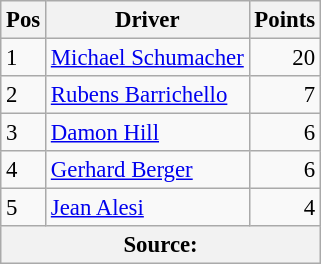<table class="wikitable" style="font-size: 95%;">
<tr>
<th>Pos</th>
<th>Driver</th>
<th>Points</th>
</tr>
<tr>
<td>1</td>
<td> <a href='#'>Michael Schumacher</a></td>
<td align="right">20</td>
</tr>
<tr>
<td>2</td>
<td> <a href='#'>Rubens Barrichello</a></td>
<td align="right">7</td>
</tr>
<tr>
<td>3</td>
<td> <a href='#'>Damon Hill</a></td>
<td align="right">6</td>
</tr>
<tr>
<td>4</td>
<td> <a href='#'>Gerhard Berger</a></td>
<td align="right">6</td>
</tr>
<tr>
<td>5</td>
<td> <a href='#'>Jean Alesi</a></td>
<td align="right">4</td>
</tr>
<tr>
<th colspan=4>Source: </th>
</tr>
</table>
